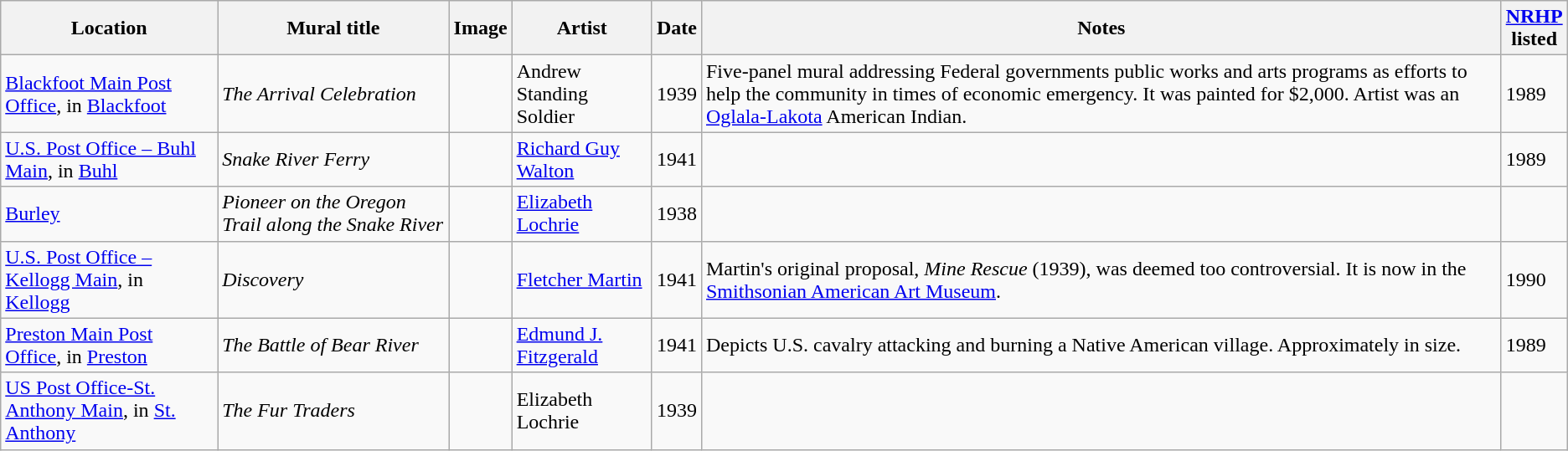<table class="wikitable sortable">
<tr>
<th>Location</th>
<th>Mural title</th>
<th>Image</th>
<th>Artist</th>
<th>Date</th>
<th>Notes</th>
<th><a href='#'>NRHP</a><br>listed</th>
</tr>
<tr>
<td><a href='#'>Blackfoot Main Post Office</a>, in <a href='#'>Blackfoot</a></td>
<td><em>The Arrival Celebration</em></td>
<td></td>
<td>Andrew Standing Soldier</td>
<td>1939</td>
<td>Five-panel mural addressing Federal governments public works and arts programs as efforts to help the community in times of economic emergency.  It was painted for $2,000. Artist was an <a href='#'>Oglala-Lakota</a> American Indian.</td>
<td>1989</td>
</tr>
<tr>
<td><a href='#'>U.S. Post Office – Buhl Main</a>, in <a href='#'>Buhl</a></td>
<td><em>Snake River Ferry</em></td>
<td></td>
<td><a href='#'>Richard Guy Walton</a></td>
<td>1941</td>
<td></td>
<td>1989</td>
</tr>
<tr>
<td><a href='#'>Burley</a></td>
<td><em>Pioneer on the Oregon Trail along the Snake River</em></td>
<td></td>
<td><a href='#'>Elizabeth Lochrie</a></td>
<td>1938</td>
<td></td>
<td></td>
</tr>
<tr>
<td><a href='#'>U.S. Post Office – Kellogg Main</a>, in <a href='#'>Kellogg</a></td>
<td><em>Discovery</em></td>
<td></td>
<td><a href='#'>Fletcher Martin</a></td>
<td>1941</td>
<td>Martin's original proposal, <em>Mine Rescue</em> (1939), was deemed too controversial. It is now in the <a href='#'>Smithsonian American Art Museum</a>.</td>
<td>1990</td>
</tr>
<tr>
<td><a href='#'>Preston Main Post Office</a>, in <a href='#'>Preston</a></td>
<td><em>The Battle of Bear River</em></td>
<td></td>
<td><a href='#'>Edmund J. Fitzgerald</a></td>
<td>1941</td>
<td>Depicts U.S. cavalry attacking and burning a Native American village. Approximately  in size.</td>
<td>1989</td>
</tr>
<tr>
<td><a href='#'>US Post Office-St. Anthony Main</a>, in <a href='#'>St. Anthony</a></td>
<td><em>The Fur Traders</em></td>
<td></td>
<td>Elizabeth Lochrie</td>
<td>1939</td>
<td></td>
<td></td>
</tr>
</table>
